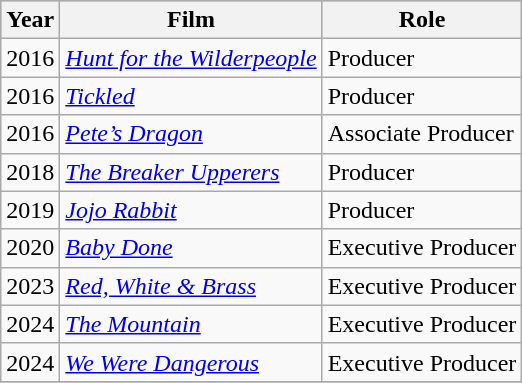<table class="wikitable sortable">
<tr style="background:#B0C4DE;">
<th>Year</th>
<th>Film</th>
<th>Role</th>
</tr>
<tr>
<td>2016</td>
<td><em><a href='#'>Hunt for the Wilderpeople</a></em></td>
<td>Producer</td>
</tr>
<tr>
<td>2016</td>
<td><em><a href='#'>Tickled</a></em></td>
<td>Producer</td>
</tr>
<tr>
<td>2016</td>
<td><a href='#'><em>Pete’s Dragon</em></a></td>
<td>Associate Producer</td>
</tr>
<tr>
<td>2018</td>
<td><a href='#'><em>The Breaker Upperers</em></a></td>
<td>Producer</td>
</tr>
<tr>
<td>2019</td>
<td><em><a href='#'>Jojo Rabbit</a></em></td>
<td>Producer</td>
</tr>
<tr>
<td>2020</td>
<td><em><a href='#'>Baby Done</a></em></td>
<td>Executive Producer</td>
</tr>
<tr>
<td>2023</td>
<td><em><a href='#'>Red, White & Brass</a></em></td>
<td>Executive Producer</td>
</tr>
<tr>
<td>2024</td>
<td><em><a href='#'>The Mountain</a></em></td>
<td>Executive Producer</td>
</tr>
<tr>
<td>2024</td>
<td><em><a href='#'>We Were Dangerous</a></em></td>
<td>Executive Producer</td>
</tr>
<tr>
</tr>
</table>
